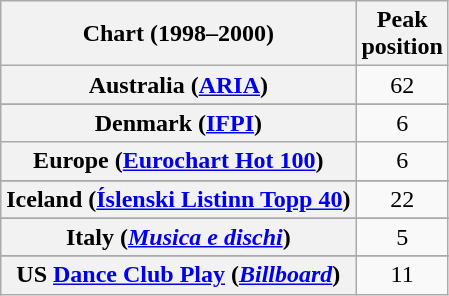<table class="wikitable sortable plainrowheaders" style="text-align:center">
<tr>
<th>Chart (1998–2000)</th>
<th>Peak<br>position</th>
</tr>
<tr>
<th scope="row">Australia (<a href='#'>ARIA</a>)</th>
<td>62</td>
</tr>
<tr>
</tr>
<tr>
</tr>
<tr>
</tr>
<tr>
<th scope="row">Denmark (<a href='#'>IFPI</a>)</th>
<td>6</td>
</tr>
<tr>
<th scope="row">Europe (<a href='#'>Eurochart Hot 100</a>)</th>
<td>6</td>
</tr>
<tr>
</tr>
<tr>
</tr>
<tr>
</tr>
<tr>
<th scope="row">Iceland (<a href='#'>Íslenski Listinn Topp 40</a>)</th>
<td>22</td>
</tr>
<tr>
</tr>
<tr>
<th scope="row">Italy (<em><a href='#'>Musica e dischi</a></em>)</th>
<td>5</td>
</tr>
<tr>
</tr>
<tr>
</tr>
<tr>
</tr>
<tr>
</tr>
<tr>
</tr>
<tr>
</tr>
<tr>
</tr>
<tr>
</tr>
<tr>
<th scope="row">US <a href='#'>Dance Club Play</a> (<em><a href='#'>Billboard</a></em>)</th>
<td>11</td>
</tr>
</table>
